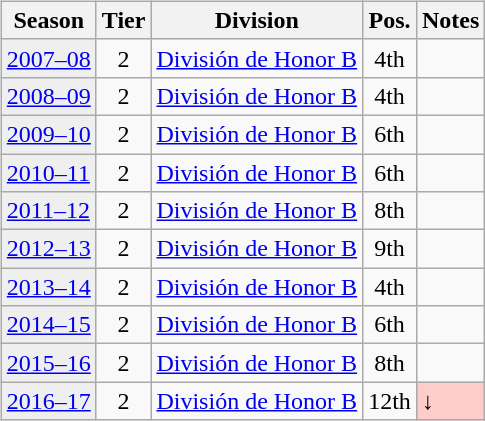<table>
<tr>
<td valign="top" width=0%><br><table class="wikitable">
<tr>
<th>Season</th>
<th>Tier</th>
<th>Division</th>
<th>Pos.</th>
<th>Notes</th>
</tr>
<tr>
<td style="background:#efefef;"><a href='#'>2007–08</a></td>
<td align="center">2</td>
<td><a href='#'>División de Honor B</a></td>
<td align="center">4th</td>
<td></td>
</tr>
<tr>
<td style="background:#efefef;"><a href='#'>2008–09</a></td>
<td align="center">2</td>
<td><a href='#'>División de Honor B</a></td>
<td align="center">4th</td>
<td></td>
</tr>
<tr>
<td style="background:#efefef;"><a href='#'>2009–10</a></td>
<td align="center">2</td>
<td><a href='#'>División de Honor B</a></td>
<td align="center">6th</td>
<td></td>
</tr>
<tr>
<td style="background:#efefef;"><a href='#'>2010–11</a></td>
<td align="center">2</td>
<td><a href='#'>División de Honor B</a></td>
<td align="center">6th</td>
<td></td>
</tr>
<tr>
<td style="background:#efefef;"><a href='#'>2011–12</a></td>
<td align="center">2</td>
<td><a href='#'>División de Honor B</a></td>
<td align="center">8th</td>
<td></td>
</tr>
<tr>
<td style="background:#efefef;"><a href='#'>2012–13</a></td>
<td align="center">2</td>
<td><a href='#'>División de Honor B</a></td>
<td align="center">9th</td>
<td></td>
</tr>
<tr>
<td style="background:#efefef;"><a href='#'>2013–14</a></td>
<td align="center">2</td>
<td><a href='#'>División de Honor B</a></td>
<td align="center">4th</td>
<td></td>
</tr>
<tr>
<td style="background:#efefef;"><a href='#'>2014–15</a></td>
<td align="center">2</td>
<td><a href='#'>División de Honor B</a></td>
<td align="center">6th</td>
<td></td>
</tr>
<tr>
<td style="background:#efefef;"><a href='#'>2015–16</a></td>
<td align="center">2</td>
<td><a href='#'>División de Honor B</a></td>
<td align="center">8th</td>
<td></td>
</tr>
<tr>
<td style="background:#efefef;"><a href='#'>2016–17</a></td>
<td align="center">2</td>
<td><a href='#'>División de Honor B</a></td>
<td align="center">12th</td>
<td style="background:#ffcccc">↓</td>
</tr>
</table>
</td>
</tr>
</table>
